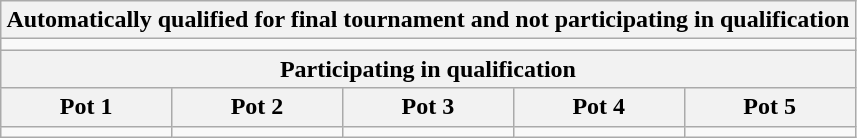<table class="wikitable">
<tr>
<th colspan=5>Automatically qualified for final tournament and not participating in qualification</th>
</tr>
<tr>
<td colspan=5 valign=top></td>
</tr>
<tr>
<th colspan=5>Participating in qualification</th>
</tr>
<tr>
<th width=20%>Pot 1</th>
<th width=20%>Pot 2</th>
<th width=20%>Pot 3</th>
<th width=20%>Pot 4</th>
<th width=20%>Pot 5</th>
</tr>
<tr>
<td valign=top></td>
<td valign=top></td>
<td valign=top></td>
<td valign=top></td>
<td valign=top></td>
</tr>
</table>
